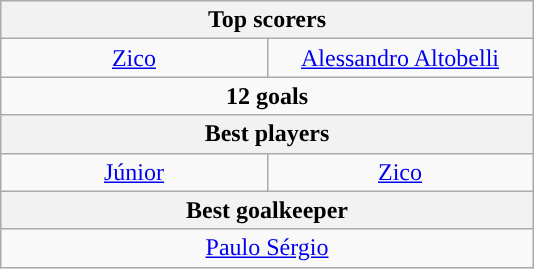<table class="wikitable" style="margin: 1em auto 1em auto;">
<tr>
<th width=340 colspan=2>Top scorers</th>
</tr>
<tr align=center style="background:">
<td style="text-align:center;" width=170> <a href='#'>Zico</a></td>
<td style="text-align:center;" width=170> <a href='#'>Alessandro Altobelli</a></td>
</tr>
<tr>
<td style="text-align:center;" colspan=2><strong>12 goals</strong></td>
</tr>
<tr>
<th colspan=2>Best players</th>
</tr>
<tr>
<td style="text-align:center;" width=170>  <a href='#'>Júnior</a></td>
<td style="text-align:center;" width=170>  <a href='#'>Zico</a></td>
</tr>
<tr>
<th colspan=2>Best goalkeeper</th>
</tr>
<tr>
<td style="text-align:center;" colspan=2> <a href='#'>Paulo Sérgio</a></td>
</tr>
</table>
